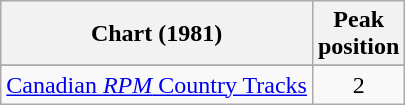<table class="wikitable sortable">
<tr>
<th>Chart (1981)</th>
<th>Peak<br>position</th>
</tr>
<tr>
</tr>
<tr>
</tr>
<tr>
</tr>
<tr>
<td><a href='#'>Canadian <em>RPM</em> Country Tracks</a></td>
<td align="center">2</td>
</tr>
</table>
